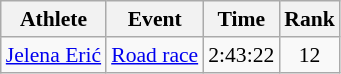<table class=wikitable style="font-size:90%">
<tr>
<th>Athlete</th>
<th>Event</th>
<th>Time</th>
<th>Rank</th>
</tr>
<tr align=center>
<td align=left><a href='#'>Jelena Erić</a></td>
<td align=left><a href='#'>Road race</a></td>
<td>2:43:22</td>
<td>12</td>
</tr>
</table>
